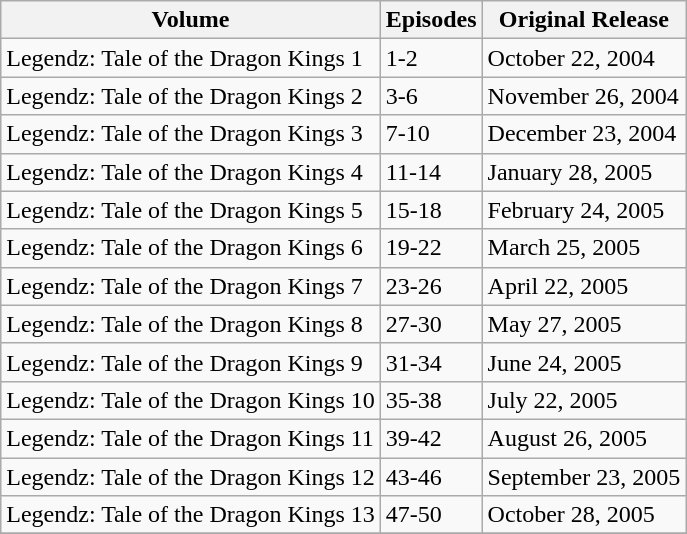<table class="wikitable" style=>
<tr>
<th>Volume</th>
<th>Episodes</th>
<th>Original Release</th>
</tr>
<tr>
<td>Legendz: Tale of the Dragon Kings 1</td>
<td>1-2</td>
<td>October 22, 2004</td>
</tr>
<tr>
<td>Legendz: Tale of the Dragon Kings 2</td>
<td>3-6</td>
<td>November 26, 2004</td>
</tr>
<tr>
<td>Legendz: Tale of the Dragon Kings 3</td>
<td>7-10</td>
<td>December 23, 2004</td>
</tr>
<tr>
<td>Legendz: Tale of the Dragon Kings 4</td>
<td>11-14</td>
<td>January 28, 2005</td>
</tr>
<tr>
<td>Legendz: Tale of the Dragon Kings 5</td>
<td>15-18</td>
<td>February 24, 2005</td>
</tr>
<tr>
<td>Legendz: Tale of the Dragon Kings 6</td>
<td>19-22</td>
<td>March 25, 2005</td>
</tr>
<tr>
<td>Legendz: Tale of the Dragon Kings 7</td>
<td>23-26</td>
<td>April 22, 2005</td>
</tr>
<tr>
<td>Legendz: Tale of the Dragon Kings 8</td>
<td>27-30</td>
<td>May 27, 2005</td>
</tr>
<tr>
<td>Legendz: Tale of the Dragon Kings 9</td>
<td>31-34</td>
<td>June 24, 2005</td>
</tr>
<tr>
<td>Legendz: Tale of the Dragon Kings 10</td>
<td>35-38</td>
<td>July 22, 2005</td>
</tr>
<tr>
<td>Legendz: Tale of the Dragon Kings 11</td>
<td>39-42</td>
<td>August 26, 2005</td>
</tr>
<tr>
<td>Legendz: Tale of the Dragon Kings 12</td>
<td>43-46</td>
<td>September 23, 2005</td>
</tr>
<tr>
<td>Legendz: Tale of the Dragon Kings 13</td>
<td>47-50</td>
<td>October 28, 2005</td>
</tr>
<tr>
</tr>
</table>
